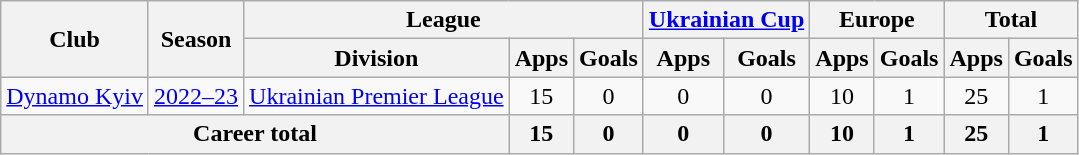<table class="wikitable" style="text-align:center">
<tr>
<th rowspan="2">Club</th>
<th rowspan="2">Season</th>
<th colspan="3">League</th>
<th colspan="2"><a href='#'>Ukrainian Cup</a></th>
<th colspan="2">Europe</th>
<th colspan="2">Total</th>
</tr>
<tr>
<th>Division</th>
<th>Apps</th>
<th>Goals</th>
<th>Apps</th>
<th>Goals</th>
<th>Apps</th>
<th>Goals</th>
<th>Apps</th>
<th>Goals</th>
</tr>
<tr>
<td><a href='#'>Dynamo Kyiv</a></td>
<td><a href='#'>2022–23</a></td>
<td><a href='#'>Ukrainian Premier League</a></td>
<td>15</td>
<td>0</td>
<td>0</td>
<td>0</td>
<td>10</td>
<td>1</td>
<td>25</td>
<td>1</td>
</tr>
<tr>
<th colspan="3">Career total</th>
<th>15</th>
<th>0</th>
<th>0</th>
<th>0</th>
<th>10</th>
<th>1</th>
<th>25</th>
<th>1</th>
</tr>
</table>
